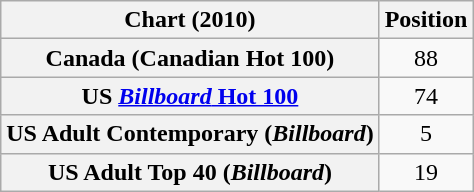<table class="wikitable plainrowheaders sortable" style="text-align:center">
<tr>
<th scope="col">Chart (2010)</th>
<th scope="col">Position</th>
</tr>
<tr>
<th scope="row">Canada (Canadian Hot 100)</th>
<td>88</td>
</tr>
<tr>
<th scope="row">US <a href='#'><em>Billboard</em> Hot 100</a></th>
<td>74</td>
</tr>
<tr>
<th scope="row">US Adult Contemporary (<em>Billboard</em>)</th>
<td>5</td>
</tr>
<tr>
<th scope="row">US Adult Top 40 (<em>Billboard</em>)</th>
<td>19</td>
</tr>
</table>
